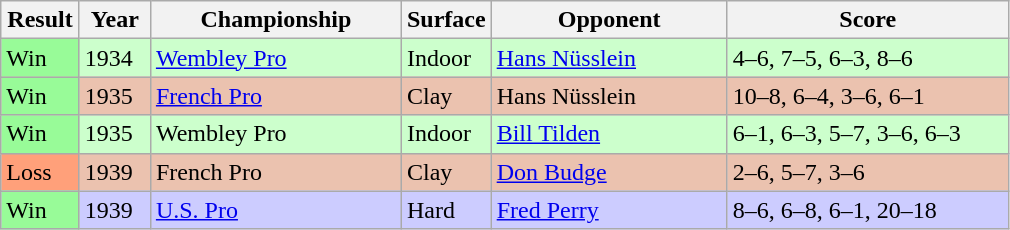<table class="sortable wikitable">
<tr>
<th style="width:45px">Result</th>
<th style="width:40px">Year</th>
<th style="width:160px">Championship</th>
<th style="width:50px">Surface</th>
<th style="width:150px">Opponent</th>
<th style="width:180px" class="unsortable">Score</th>
</tr>
<tr style="background:#CCFFCC;">
<td style="background:#98FB98;">Win</td>
<td>1934</td>
<td><a href='#'>Wembley Pro</a></td>
<td>Indoor</td>
<td> <a href='#'>Hans Nüsslein</a></td>
<td>4–6, 7–5, 6–3, 8–6</td>
</tr>
<tr style="background:#EBC2AF;">
<td style="background:#98FB98;">Win</td>
<td>1935</td>
<td><a href='#'>French Pro</a></td>
<td>Clay</td>
<td> Hans Nüsslein</td>
<td>10–8, 6–4, 3–6, 6–1</td>
</tr>
<tr style="background:#CCFFCC;">
<td style="background:#98FB98;">Win</td>
<td>1935</td>
<td>Wembley Pro</td>
<td>Indoor</td>
<td> <a href='#'>Bill Tilden</a></td>
<td>6–1, 6–3, 5–7, 3–6, 6–3</td>
</tr>
<tr style="background:#EBC2AF;">
<td style="background:#FFA07A;">Loss</td>
<td>1939</td>
<td>French Pro</td>
<td>Clay</td>
<td> <a href='#'>Don Budge</a></td>
<td>2–6, 5–7, 3–6</td>
</tr>
<tr style="background:#ccf;">
<td style="background:#98FB98;">Win</td>
<td>1939</td>
<td><a href='#'>U.S. Pro</a></td>
<td>Hard</td>
<td> <a href='#'>Fred Perry</a></td>
<td>8–6, 6–8, 6–1, 20–18</td>
</tr>
</table>
